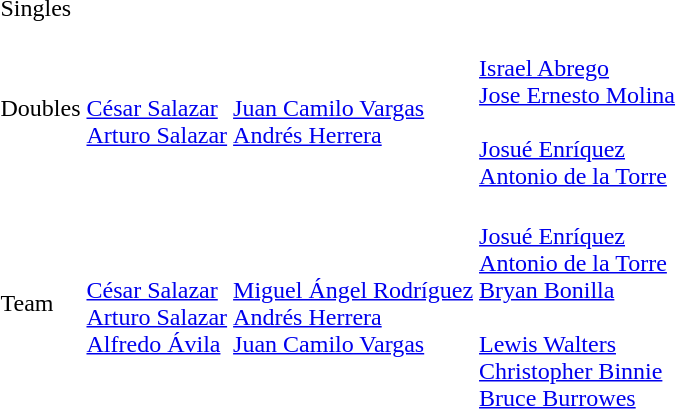<table>
<tr>
<td>Singles</td>
<td></td>
<td></td>
<td><br></td>
</tr>
<tr>
<td>Doubles</td>
<td><br><a href='#'>César Salazar</a><br><a href='#'>Arturo Salazar</a></td>
<td><br><a href='#'>Juan Camilo Vargas</a><br><a href='#'>Andrés Herrera</a></td>
<td><br><a href='#'>Israel Abrego</a><br><a href='#'>Jose Ernesto Molina</a><br><br><a href='#'>Josué Enríquez</a><br><a href='#'>Antonio de la Torre</a></td>
</tr>
<tr>
<td>Team</td>
<td><br><a href='#'>César Salazar</a><br><a href='#'>Arturo Salazar</a><br><a href='#'>Alfredo Ávila</a></td>
<td><br><a href='#'>Miguel Ángel Rodríguez</a><br><a href='#'>Andrés Herrera</a><br><a href='#'>Juan Camilo Vargas</a></td>
<td><br><a href='#'>Josué Enríquez</a><br><a href='#'>Antonio de la Torre</a><br><a href='#'>Bryan Bonilla</a><br><br><a href='#'>Lewis Walters</a><br><a href='#'>Christopher Binnie</a><br><a href='#'>Bruce Burrowes</a></td>
</tr>
<tr>
</tr>
</table>
